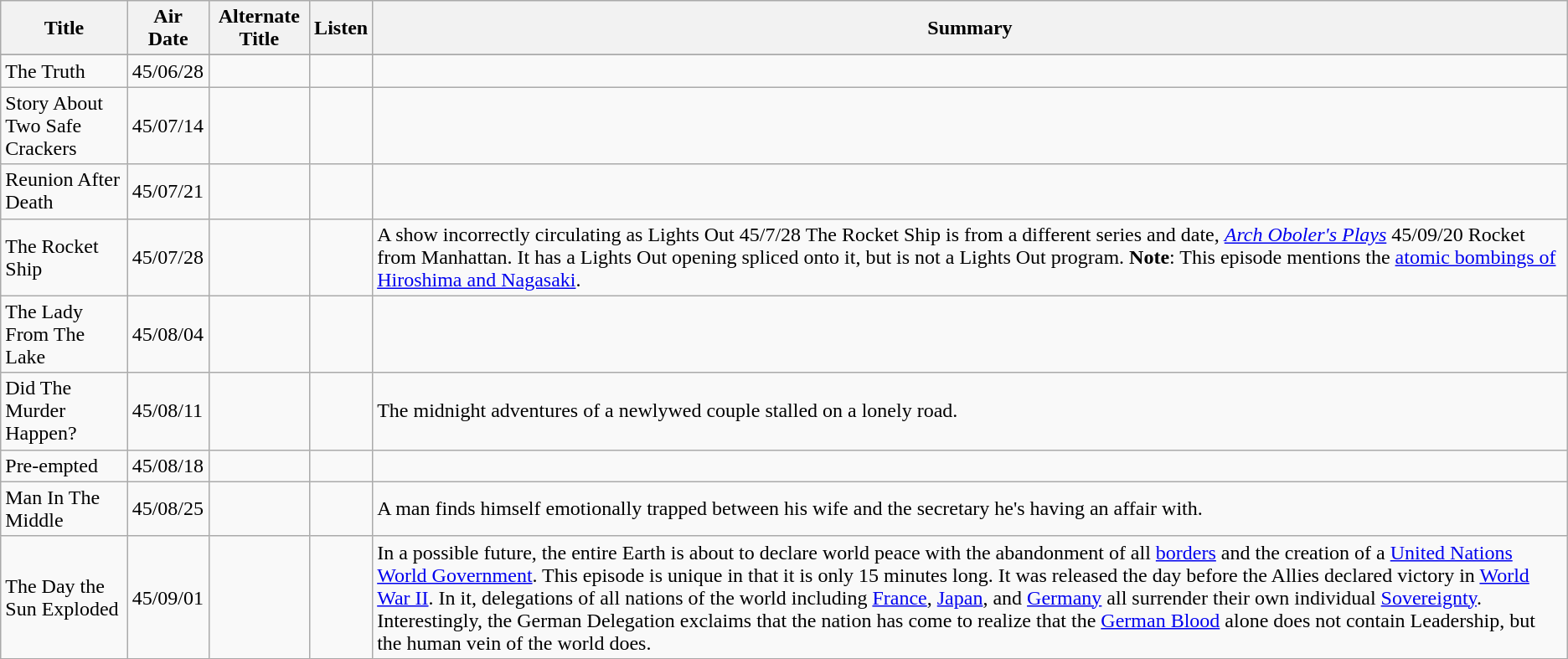<table class="wikitable">
<tr>
<th>Title</th>
<th>Air Date</th>
<th>Alternate Title</th>
<th>Listen</th>
<th>Summary</th>
</tr>
<tr>
</tr>
<tr>
<td>The Truth</td>
<td>45/06/28</td>
<td></td>
<td></td>
<td></td>
</tr>
<tr>
<td>Story About Two Safe Crackers</td>
<td>45/07/14</td>
<td></td>
<td></td>
<td></td>
</tr>
<tr>
<td>Reunion After Death</td>
<td>45/07/21</td>
<td></td>
<td></td>
<td></td>
</tr>
<tr>
<td>The Rocket Ship</td>
<td>45/07/28</td>
<td></td>
<td></td>
<td>A show incorrectly circulating as Lights Out 45/7/28 The Rocket Ship is from a different series and date, <em><a href='#'>Arch Oboler's Plays</a></em> 45/09/20 Rocket from Manhattan. It has a Lights Out opening spliced onto it, but is not a Lights Out program. <strong>Note</strong>: This episode mentions the <a href='#'>atomic bombings of Hiroshima and Nagasaki</a>.</td>
</tr>
<tr>
<td>The Lady From The Lake</td>
<td>45/08/04</td>
<td></td>
<td></td>
<td></td>
</tr>
<tr>
<td>Did The Murder Happen?</td>
<td>45/08/11</td>
<td></td>
<td></td>
<td>The midnight adventures of a newlywed couple stalled on a lonely road.</td>
</tr>
<tr>
<td>Pre-empted</td>
<td>45/08/18</td>
<td></td>
<td></td>
<td></td>
</tr>
<tr>
<td>Man In The Middle</td>
<td>45/08/25</td>
<td></td>
<td></td>
<td>A man finds himself emotionally trapped between his wife and the secretary he's having an affair with.</td>
</tr>
<tr>
<td>The Day the Sun Exploded</td>
<td>45/09/01</td>
<td></td>
<td></td>
<td>In a possible future, the entire Earth is about to declare world peace with the abandonment of all <a href='#'>borders</a> and the creation of a <a href='#'>United Nations</a> <a href='#'>World Government</a>. This episode is unique in that it is only 15 minutes long. It was released the day before the Allies declared victory in <a href='#'>World War II</a>. In it, delegations of all nations of the world including <a href='#'>France</a>, <a href='#'>Japan</a>, and <a href='#'>Germany</a> all surrender their own individual <a href='#'>Sovereignty</a>. Interestingly, the German Delegation exclaims that the nation has come to realize that the <a href='#'>German Blood</a> alone does not contain Leadership, but the human vein of the world does.</td>
</tr>
</table>
